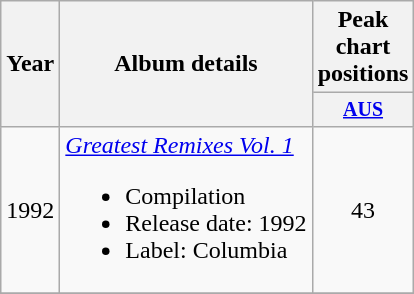<table class="wikitable" style="text-align:center;">
<tr>
<th rowspan="2">Year</th>
<th rowspan="2">Album details</th>
<th colspan="1">Peak chart positions</th>
</tr>
<tr style="font-size:smaller;">
<th width="25"><a href='#'>AUS</a></th>
</tr>
<tr>
<td>1992</td>
<td align="left"><em><a href='#'>Greatest Remixes Vol. 1</a></em><br><ul><li>Compilation</li><li>Release date: 1992</li><li>Label: Columbia</li></ul></td>
<td>43</td>
</tr>
<tr>
</tr>
</table>
